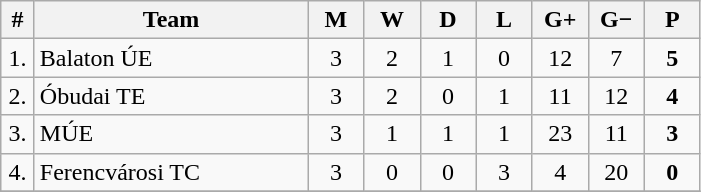<table class="wikitable" style="text-align: center;">
<tr>
<th width="15">#</th>
<th width="175">Team</th>
<th width="30">M</th>
<th width="30">W</th>
<th width="30">D</th>
<th width="30">L</th>
<th width="30">G+</th>
<th width="30">G−</th>
<th width="30">P</th>
</tr>
<tr>
<td>1.</td>
<td align="left">Balaton ÚE</td>
<td>3</td>
<td>2</td>
<td>1</td>
<td>0</td>
<td>12</td>
<td>7</td>
<td><strong>5</strong></td>
</tr>
<tr>
<td>2.</td>
<td align="left">Óbudai TE</td>
<td>3</td>
<td>2</td>
<td>0</td>
<td>1</td>
<td>11</td>
<td>12</td>
<td><strong>4</strong></td>
</tr>
<tr>
<td>3.</td>
<td align="left">MÚE</td>
<td>3</td>
<td>1</td>
<td>1</td>
<td>1</td>
<td>23</td>
<td>11</td>
<td><strong>3</strong></td>
</tr>
<tr>
<td>4.</td>
<td align="left">Ferencvárosi TC</td>
<td>3</td>
<td>0</td>
<td>0</td>
<td>3</td>
<td>4</td>
<td>20</td>
<td><strong>0</strong></td>
</tr>
<tr>
</tr>
</table>
